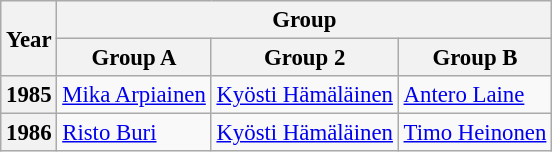<table class="wikitable" style="font-size: 95%">
<tr>
<th rowspan="2">Year</th>
<th colspan="3">Group</th>
</tr>
<tr>
<th>Group A</th>
<th>Group 2</th>
<th>Group B</th>
</tr>
<tr>
<th>1985</th>
<td><a href='#'>Mika Arpiainen</a></td>
<td><a href='#'>Kyösti Hämäläinen</a></td>
<td><a href='#'>Antero Laine</a></td>
</tr>
<tr>
<th>1986</th>
<td><a href='#'>Risto Buri</a></td>
<td><a href='#'>Kyösti Hämäläinen</a></td>
<td><a href='#'>Timo Heinonen</a></td>
</tr>
</table>
